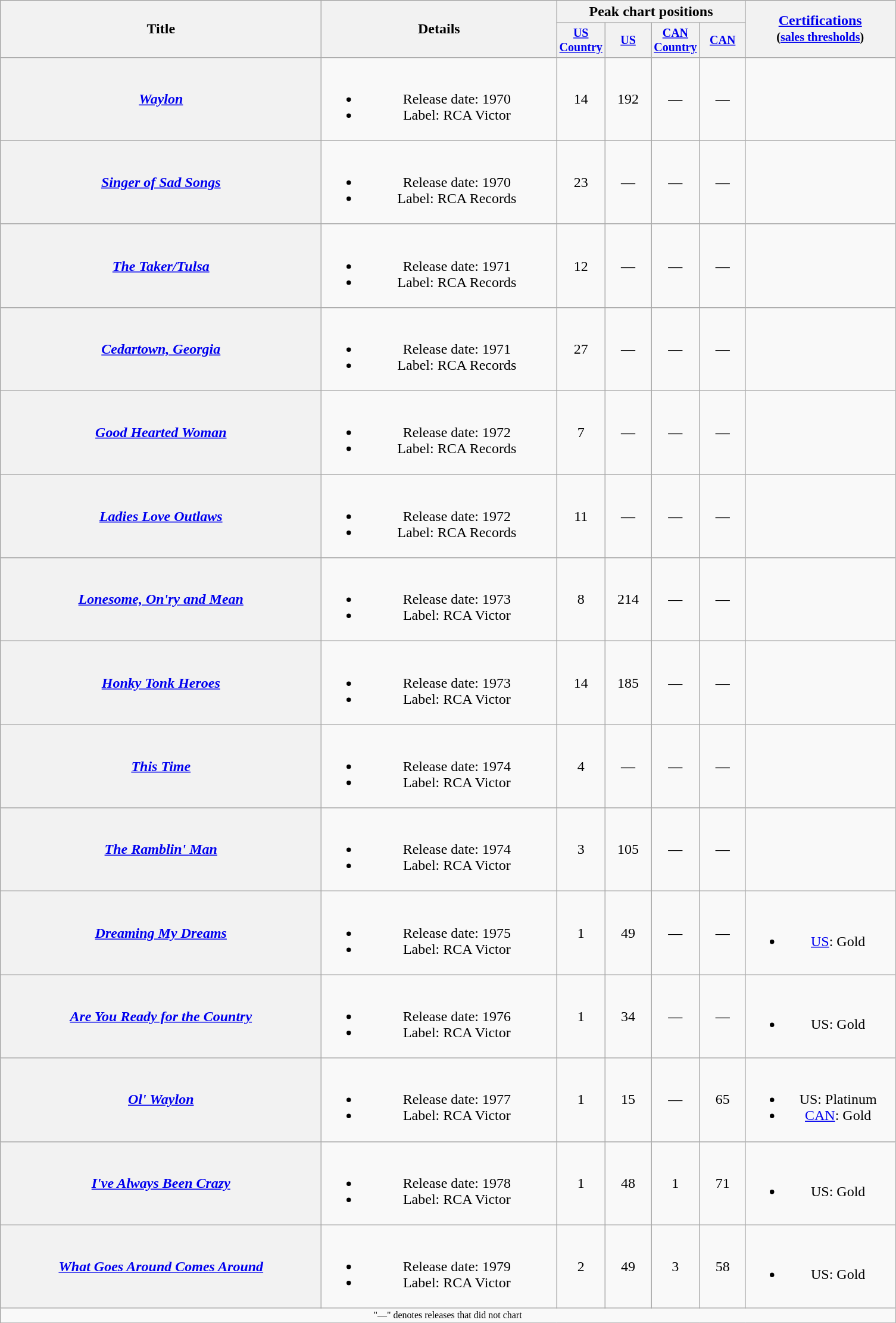<table class="wikitable plainrowheaders" style="text-align:center;">
<tr>
<th rowspan="2" style="width:22em;">Title</th>
<th rowspan="2" style="width:16em;">Details</th>
<th colspan="4">Peak chart positions</th>
<th rowspan="2" style="width:10em;"><a href='#'>Certifications</a><br><small>(<a href='#'>sales thresholds</a>)</small></th>
</tr>
<tr style="font-size:smaller;">
<th width="45"><a href='#'>US Country</a></th>
<th width="45"><a href='#'>US</a></th>
<th width="45"><a href='#'>CAN Country</a></th>
<th width="45"><a href='#'>CAN</a></th>
</tr>
<tr>
<th scope="row"><em><a href='#'>Waylon</a></em></th>
<td><br><ul><li>Release date: 1970</li><li>Label: RCA Victor</li></ul></td>
<td>14</td>
<td>192</td>
<td>—</td>
<td>—</td>
<td></td>
</tr>
<tr>
<th scope="row"><em><a href='#'>Singer of Sad Songs</a></em></th>
<td><br><ul><li>Release date: 1970</li><li>Label: RCA Records</li></ul></td>
<td>23</td>
<td>—</td>
<td>—</td>
<td>—</td>
<td></td>
</tr>
<tr>
<th scope="row"><em><a href='#'>The Taker/Tulsa</a></em></th>
<td><br><ul><li>Release date: 1971</li><li>Label: RCA Records</li></ul></td>
<td>12</td>
<td>—</td>
<td>—</td>
<td>—</td>
<td></td>
</tr>
<tr>
<th scope="row"><em><a href='#'>Cedartown, Georgia</a></em></th>
<td><br><ul><li>Release date: 1971</li><li>Label: RCA Records</li></ul></td>
<td>27</td>
<td>—</td>
<td>—</td>
<td>—</td>
<td></td>
</tr>
<tr>
<th scope="row"><em><a href='#'>Good Hearted Woman</a></em></th>
<td><br><ul><li>Release date: 1972</li><li>Label: RCA Records</li></ul></td>
<td>7</td>
<td>—</td>
<td>—</td>
<td>—</td>
<td></td>
</tr>
<tr>
<th scope="row"><em><a href='#'>Ladies Love Outlaws</a></em></th>
<td><br><ul><li>Release date: 1972</li><li>Label: RCA Records</li></ul></td>
<td>11</td>
<td>—</td>
<td>—</td>
<td>—</td>
<td></td>
</tr>
<tr>
<th scope="row"><em><a href='#'>Lonesome, On'ry and Mean</a></em></th>
<td><br><ul><li>Release date: 1973</li><li>Label: RCA Victor</li></ul></td>
<td>8</td>
<td>214</td>
<td>—</td>
<td>—</td>
<td></td>
</tr>
<tr>
<th scope="row"><em><a href='#'>Honky Tonk Heroes</a></em></th>
<td><br><ul><li>Release date: 1973</li><li>Label: RCA Victor</li></ul></td>
<td>14</td>
<td>185</td>
<td>—</td>
<td>—</td>
<td></td>
</tr>
<tr>
<th scope="row"><em><a href='#'>This Time</a></em></th>
<td><br><ul><li>Release date: 1974</li><li>Label: RCA Victor</li></ul></td>
<td>4</td>
<td>—</td>
<td>—</td>
<td>—</td>
<td></td>
</tr>
<tr>
<th scope="row"><em><a href='#'>The Ramblin' Man</a></em></th>
<td><br><ul><li>Release date: 1974</li><li>Label: RCA Victor</li></ul></td>
<td>3</td>
<td>105</td>
<td>—</td>
<td>—</td>
<td></td>
</tr>
<tr>
<th scope="row"><em><a href='#'>Dreaming My Dreams</a></em></th>
<td><br><ul><li>Release date: 1975</li><li>Label: RCA Victor</li></ul></td>
<td>1</td>
<td>49</td>
<td>—</td>
<td>—</td>
<td><br><ul><li><a href='#'>US</a>: Gold</li></ul></td>
</tr>
<tr>
<th scope="row"><em><a href='#'>Are You Ready for the Country</a></em></th>
<td><br><ul><li>Release date: 1976</li><li>Label: RCA Victor</li></ul></td>
<td>1</td>
<td>34</td>
<td>—</td>
<td>—</td>
<td><br><ul><li>US: Gold</li></ul></td>
</tr>
<tr>
<th scope="row"><em><a href='#'>Ol' Waylon</a></em></th>
<td><br><ul><li>Release date: 1977</li><li>Label: RCA Victor</li></ul></td>
<td>1</td>
<td>15</td>
<td>—</td>
<td>65</td>
<td><br><ul><li>US: Platinum</li><li><a href='#'>CAN</a>: Gold</li></ul></td>
</tr>
<tr>
<th scope="row"><em><a href='#'>I've Always Been Crazy</a></em></th>
<td><br><ul><li>Release date: 1978</li><li>Label: RCA Victor</li></ul></td>
<td>1</td>
<td>48</td>
<td>1</td>
<td>71</td>
<td><br><ul><li>US: Gold</li></ul></td>
</tr>
<tr>
<th scope="row"><em><a href='#'>What Goes Around Comes Around</a></em></th>
<td><br><ul><li>Release date: 1979</li><li>Label: RCA Victor</li></ul></td>
<td>2</td>
<td>49</td>
<td>3</td>
<td>58</td>
<td><br><ul><li>US: Gold</li></ul></td>
</tr>
<tr>
<td colspan="7" style="font-size:8pt">"—" denotes releases that did not chart</td>
</tr>
<tr>
</tr>
</table>
